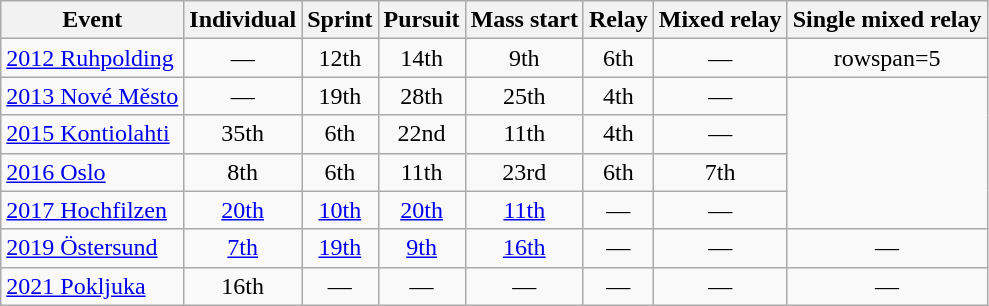<table class="wikitable" style="text-align: center;">
<tr ">
<th>Event</th>
<th>Individual</th>
<th>Sprint</th>
<th>Pursuit</th>
<th>Mass start</th>
<th>Relay</th>
<th>Mixed relay</th>
<th>Single mixed relay</th>
</tr>
<tr>
<td align=left> <a href='#'>2012 Ruhpolding</a></td>
<td>—</td>
<td>12th</td>
<td>14th</td>
<td>9th</td>
<td>6th</td>
<td>—</td>
<td>rowspan=5 </td>
</tr>
<tr>
<td align=left> <a href='#'>2013 Nové Město</a></td>
<td>—</td>
<td>19th</td>
<td>28th</td>
<td>25th</td>
<td>4th</td>
<td>—</td>
</tr>
<tr>
<td align=left> <a href='#'>2015 Kontiolahti</a></td>
<td>35th</td>
<td>6th</td>
<td>22nd</td>
<td>11th</td>
<td>4th</td>
<td>—</td>
</tr>
<tr>
<td align=left> <a href='#'>2016 Oslo</a></td>
<td>8th</td>
<td>6th</td>
<td>11th</td>
<td>23rd</td>
<td>6th</td>
<td>7th</td>
</tr>
<tr>
<td align=left> <a href='#'>2017 Hochfilzen</a></td>
<td><a href='#'>20th</a></td>
<td><a href='#'>10th</a></td>
<td><a href='#'>20th</a></td>
<td><a href='#'>11th</a></td>
<td>—</td>
<td>—</td>
</tr>
<tr>
<td align=left> <a href='#'>2019 Östersund</a></td>
<td><a href='#'>7th</a></td>
<td><a href='#'>19th</a></td>
<td><a href='#'>9th</a></td>
<td><a href='#'>16th</a></td>
<td>—</td>
<td>—</td>
<td>—</td>
</tr>
<tr>
<td align=left> <a href='#'>2021 Pokljuka</a></td>
<td>16th</td>
<td>—</td>
<td>—</td>
<td>—</td>
<td>—</td>
<td>—</td>
<td>—</td>
</tr>
</table>
